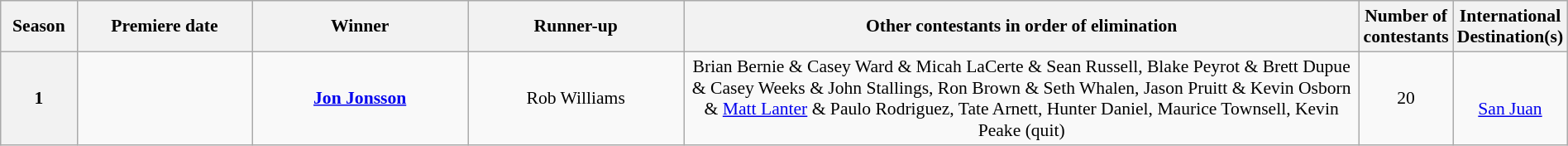<table class="wikitable" style="font-size:90%; width:100%; text-align: center;">
<tr>
<th style="width:5%;">Season</th>
<th style="width:12%;">Premiere date</th>
<th width=15%>Winner</th>
<th width=15%>Runner-up</th>
<th style="width:48%;">Other contestants in order of elimination</th>
<th style="width:5%;">Number of contestants</th>
<th style="width:8%;">International Destination(s)</th>
</tr>
<tr>
<th><strong>1</strong></th>
<td></td>
<td><strong><a href='#'>Jon Jonsson</a></strong></td>
<td>Rob Williams</td>
<td>Brian Bernie & Casey Ward & Micah LaCerte & Sean Russell, Blake Peyrot & Brett Dupue & Casey Weeks & John Stallings, Ron Brown & Seth Whalen, Jason Pruitt & Kevin Osborn & <a href='#'>Matt Lanter</a> & Paulo Rodriguez, Tate Arnett, Hunter Daniel, Maurice Townsell, Kevin Peake (quit)</td>
<td>20</td>
<td> <br> <a href='#'>San Juan</a></td>
</tr>
</table>
